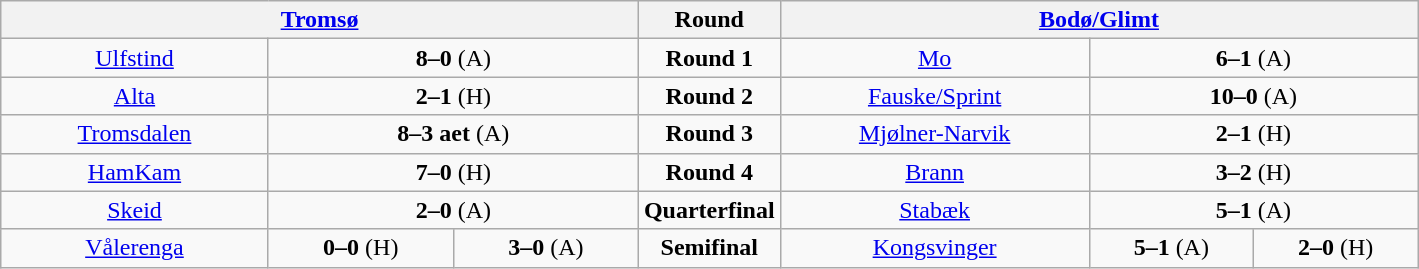<table border=1 class=wikitable style="text-align:center">
<tr valign=top>
<th width=45% colspan=3><a href='#'>Tromsø</a></th>
<th width=10%>Round</th>
<th width=45% colspan=3><a href='#'>Bodø/Glimt</a></th>
</tr>
<tr valign=top>
<td><a href='#'>Ulfstind</a></td>
<td colspan=2><strong>8–0</strong> (A)</td>
<td><strong>Round 1</strong></td>
<td><a href='#'>Mo</a></td>
<td colspan=2><strong>6–1</strong> (A)</td>
</tr>
<tr valign=top>
<td><a href='#'>Alta</a></td>
<td colspan=2><strong>2–1</strong> (H)</td>
<td><strong>Round 2</strong></td>
<td><a href='#'>Fauske/Sprint</a></td>
<td colspan=2><strong>10–0</strong> (A)</td>
</tr>
<tr valign=top>
<td><a href='#'>Tromsdalen</a></td>
<td colspan=2><strong>8–3 aet</strong> (A)</td>
<td><strong>Round 3</strong></td>
<td><a href='#'>Mjølner-Narvik</a></td>
<td colspan=2><strong>2–1</strong> (H)</td>
</tr>
<tr valign=top>
<td><a href='#'>HamKam</a></td>
<td colspan=2><strong>7–0</strong> (H)</td>
<td><strong>Round 4</strong></td>
<td><a href='#'>Brann</a></td>
<td colspan=2><strong>3–2</strong> (H)</td>
</tr>
<tr valign=top>
<td><a href='#'>Skeid</a></td>
<td colspan=2><strong>2–0</strong> (A)</td>
<td><strong>Quarterfinal</strong></td>
<td><a href='#'>Stabæk</a></td>
<td colspan=2><strong>5–1</strong> (A)</td>
</tr>
<tr valign=top>
<td><a href='#'>Vålerenga</a></td>
<td><strong>0–0</strong> (H)</td>
<td><strong>3–0</strong> (A)</td>
<td><strong>Semifinal</strong></td>
<td><a href='#'>Kongsvinger</a></td>
<td><strong>5–1</strong> (A)</td>
<td><strong>2–0</strong> (H)</td>
</tr>
</table>
